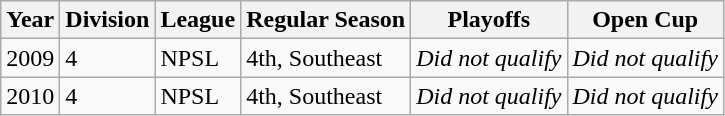<table class="wikitable">
<tr>
<th>Year</th>
<th>Division</th>
<th>League</th>
<th>Regular Season</th>
<th>Playoffs</th>
<th>Open Cup</th>
</tr>
<tr>
<td>2009</td>
<td>4</td>
<td>NPSL</td>
<td>4th, Southeast</td>
<td><em>Did not qualify</em></td>
<td><em>Did not qualify</em></td>
</tr>
<tr>
<td>2010</td>
<td>4</td>
<td>NPSL</td>
<td>4th, Southeast</td>
<td><em>Did not qualify</em></td>
<td><em>Did not qualify</em></td>
</tr>
</table>
